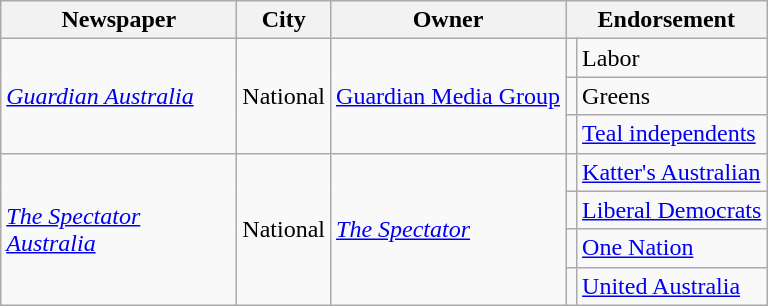<table class="wikitable sortable right">
<tr>
<th style="width:150px;">Newspaper</th>
<th>City</th>
<th>Owner</th>
<th colspan=2>Endorsement</th>
</tr>
<tr>
<td rowspan="3"><em><a href='#'>Guardian Australia</a></em></td>
<td rowspan="3">National</td>
<td rowspan="3"><a href='#'>Guardian Media Group</a></td>
<td></td>
<td>Labor</td>
</tr>
<tr>
<td></td>
<td>Greens</td>
</tr>
<tr>
<td></td>
<td><a href='#'>Teal independents</a></td>
</tr>
<tr>
<td rowspan="5"><em><a href='#'>The Spectator Australia</a></em></td>
<td rowspan="5">National</td>
<td rowspan="5"><em><a href='#'>The Spectator</a></em></td>
<td></td>
<td><a href='#'>Katter's Australian</a></td>
</tr>
<tr>
<td></td>
<td><a href='#'>Liberal Democrats</a></td>
</tr>
<tr>
<td></td>
<td><a href='#'>One Nation</a></td>
</tr>
<tr>
<td></td>
<td><a href='#'>United Australia</a></td>
</tr>
</table>
